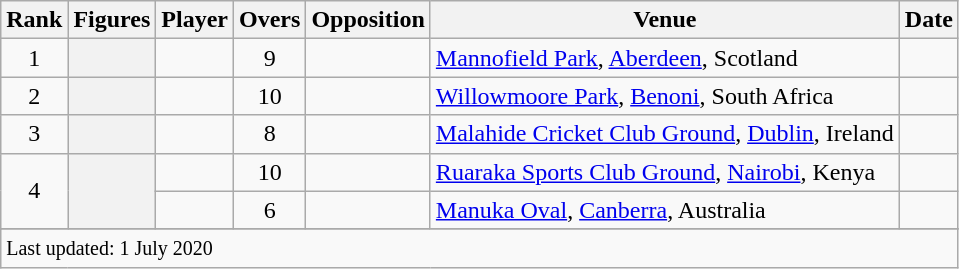<table class="wikitable plainrowheaders sortable">
<tr>
<th scope=col>Rank</th>
<th scope=col>Figures</th>
<th scope=col>Player</th>
<th scope=col>Overs</th>
<th scope=col>Opposition</th>
<th scope=col>Venue</th>
<th scope=col>Date</th>
</tr>
<tr>
<td align=center>1</td>
<th scope=row style=text-align:center;></th>
<td></td>
<td align=center>9</td>
<td></td>
<td><a href='#'>Mannofield Park</a>, <a href='#'>Aberdeen</a>, Scotland</td>
<td></td>
</tr>
<tr>
<td align=center>2</td>
<th scope=row style=text-align:center;></th>
<td></td>
<td align=center>10</td>
<td></td>
<td><a href='#'>Willowmoore Park</a>, <a href='#'>Benoni</a>, South Africa</td>
<td></td>
</tr>
<tr>
<td align=center>3</td>
<th scope=row style=text-align:center;></th>
<td></td>
<td align=center>8</td>
<td></td>
<td><a href='#'>Malahide Cricket Club Ground</a>, <a href='#'>Dublin</a>, Ireland</td>
<td></td>
</tr>
<tr>
<td align=center rowspan=2>4</td>
<th scope=row style=text-align:center; rowspan=2></th>
<td></td>
<td align=center>10</td>
<td></td>
<td><a href='#'>Ruaraka Sports Club Ground</a>, <a href='#'>Nairobi</a>, Kenya</td>
<td></td>
</tr>
<tr>
<td></td>
<td align=center>6</td>
<td></td>
<td><a href='#'>Manuka Oval</a>, <a href='#'>Canberra</a>, Australia</td>
<td> </td>
</tr>
<tr>
</tr>
<tr class=sortbottom>
<td colspan=7><small>Last updated: 1 July 2020</small></td>
</tr>
</table>
